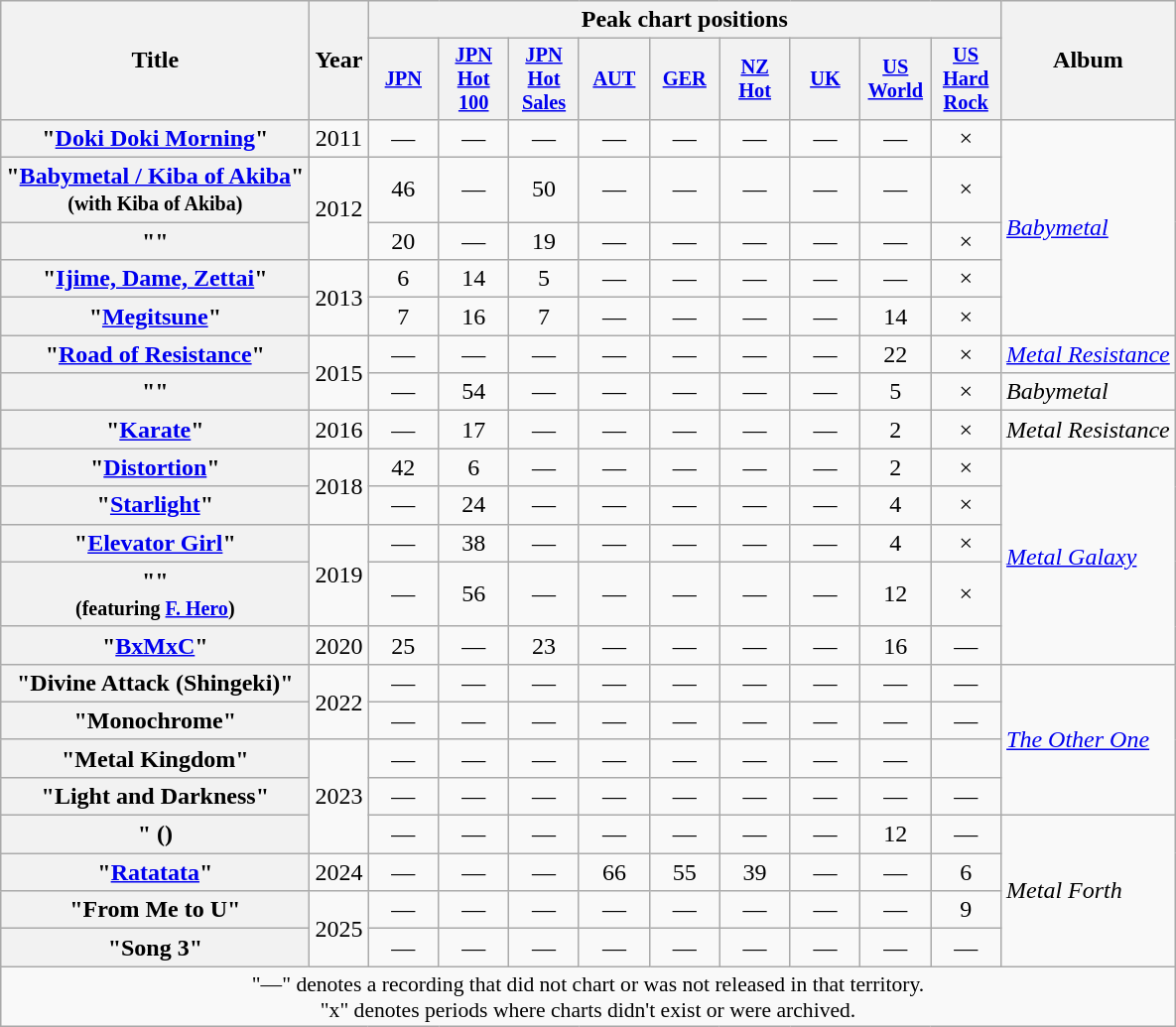<table class="wikitable plainrowheaders">
<tr>
<th scope="col" rowspan="2">Title</th>
<th scope="col" rowspan="2">Year</th>
<th scope="col" colspan="9">Peak chart positions</th>
<th scope="col" rowspan="2">Album</th>
</tr>
<tr>
<th scope="col" style="width:3em;font-size:85%;"><a href='#'>JPN</a><br></th>
<th scope="col" style="width:3em;font-size:85%;"><a href='#'>JPN<br>Hot<br>100</a><br></th>
<th scope="col" style="width:3em;font-size:85%;"><a href='#'>JPN<br>Hot<br>Sales</a><br></th>
<th scope="col" style="width:3em;font-size:85%;"><a href='#'>AUT</a><br></th>
<th scope="col" style="width:3em;font-size:85%;"><a href='#'>GER</a><br></th>
<th scope="col" style="width:3em;font-size:85%;"><a href='#'>NZ<br>Hot</a><br></th>
<th scope="col" style="width:3em;font-size:85%;"><a href='#'>UK</a><br></th>
<th scope="col" style="width:3em;font-size:85%;"><a href='#'>US<br>World</a><br></th>
<th scope="col" style="width:3em;font-size:85%;"><a href='#'>US<br>Hard <br>Rock</a><br></th>
</tr>
<tr>
<th scope="row">"<a href='#'>Doki Doki Morning</a>"</th>
<td style="text-align:center;">2011</td>
<td style="text-align:center;">—</td>
<td style="text-align:center;">—</td>
<td style="text-align:center;">—</td>
<td style="text-align:center;">—</td>
<td style="text-align:center;">—</td>
<td style="text-align:center;">—</td>
<td style="text-align:center;">—</td>
<td style="text-align:center;">—</td>
<td style="text-align:center;">×</td>
<td rowspan="5"><em><a href='#'>Babymetal</a></em></td>
</tr>
<tr>
<th scope="row">"<a href='#'>Babymetal / Kiba of Akiba</a>"<br><small>(with Kiba of Akiba)</small></th>
<td style="text-align:center;" rowspan="2">2012</td>
<td style="text-align:center;">46</td>
<td style="text-align:center;">—</td>
<td style="text-align:center;">50</td>
<td style="text-align:center;">—</td>
<td style="text-align:center;">—</td>
<td style="text-align:center;">—</td>
<td style="text-align:center;">—</td>
<td style="text-align:center;">—</td>
<td style="text-align:center;">×</td>
</tr>
<tr>
<th scope="row">"<a href='#'></a>"</th>
<td style="text-align:center;">20</td>
<td style="text-align:center;">—</td>
<td style="text-align:center;">19</td>
<td style="text-align:center;">—</td>
<td style="text-align:center;">—</td>
<td style="text-align:center;">—</td>
<td style="text-align:center;">—</td>
<td style="text-align:center;">—</td>
<td style="text-align:center;">×</td>
</tr>
<tr>
<th scope="row">"<a href='#'>Ijime, Dame, Zettai</a>"</th>
<td style="text-align:center;" rowspan="2">2013</td>
<td style="text-align:center;">6</td>
<td style="text-align:center;">14</td>
<td style="text-align:center;">5</td>
<td style="text-align:center;">—</td>
<td style="text-align:center;">—</td>
<td style="text-align:center;">—</td>
<td style="text-align:center;">—</td>
<td style="text-align:center;">—</td>
<td style="text-align:center;">×</td>
</tr>
<tr>
<th scope="row">"<a href='#'>Megitsune</a>"</th>
<td style="text-align:center;">7</td>
<td style="text-align:center;">16</td>
<td style="text-align:center;">7</td>
<td style="text-align:center;">—</td>
<td style="text-align:center;">—</td>
<td style="text-align:center;">—</td>
<td style="text-align:center;">—</td>
<td style="text-align:center;">14</td>
<td style="text-align:center;">×</td>
</tr>
<tr>
<th scope="row">"<a href='#'>Road of Resistance</a>"</th>
<td style="text-align:center;" rowspan="2">2015</td>
<td style="text-align:center;">—</td>
<td style="text-align:center;">—</td>
<td style="text-align:center;">—</td>
<td style="text-align:center;">—</td>
<td style="text-align:center;">—</td>
<td style="text-align:center;">—</td>
<td style="text-align:center;">—</td>
<td style="text-align:center;">22</td>
<td style="text-align:center;">×</td>
<td><em><a href='#'>Metal Resistance</a></em></td>
</tr>
<tr>
<th scope="row">"<a href='#'></a>"</th>
<td style="text-align:center;">—</td>
<td style="text-align:center;">54</td>
<td style="text-align:center;">—</td>
<td style="text-align:center;">—</td>
<td style="text-align:center;">—</td>
<td style="text-align:center;">—</td>
<td style="text-align:center;">—</td>
<td style="text-align:center;">5</td>
<td style="text-align:center;">×</td>
<td><em>Babymetal</em></td>
</tr>
<tr>
<th scope="row">"<a href='#'>Karate</a>"</th>
<td style="text-align:center;">2016</td>
<td style="text-align:center;">—</td>
<td style="text-align:center;">17</td>
<td style="text-align:center;">—</td>
<td style="text-align:center;">—</td>
<td style="text-align:center;">—</td>
<td style="text-align:center;">—</td>
<td style="text-align:center;">—</td>
<td style="text-align:center;">2</td>
<td style="text-align:center;">×</td>
<td><em>Metal Resistance</em></td>
</tr>
<tr>
<th scope="row">"<a href='#'>Distortion</a>"</th>
<td style="text-align:center;" rowspan="2">2018</td>
<td style="text-align:center;">42</td>
<td style="text-align:center;">6</td>
<td style="text-align:center;">—</td>
<td style="text-align:center;">—</td>
<td style="text-align:center;">—</td>
<td style="text-align:center;">—</td>
<td style="text-align:center;">—</td>
<td style="text-align:center;">2</td>
<td style="text-align:center;">×</td>
<td rowspan=5><em><a href='#'>Metal Galaxy</a></em></td>
</tr>
<tr>
<th scope="row">"<a href='#'>Starlight</a>"</th>
<td style="text-align:center;">—</td>
<td style="text-align:center;">24</td>
<td style="text-align:center;">—</td>
<td style="text-align:center;">—</td>
<td style="text-align:center;">—</td>
<td style="text-align:center;">—</td>
<td style="text-align:center;">—</td>
<td style="text-align:center;">4</td>
<td style="text-align:center;">×</td>
</tr>
<tr>
<th scope="row">"<a href='#'>Elevator Girl</a>"</th>
<td style="text-align:center;" rowspan="2">2019</td>
<td style="text-align:center;">—</td>
<td style="text-align:center;">38</td>
<td style="text-align:center;">—</td>
<td style="text-align:center;">—</td>
<td style="text-align:center;">—</td>
<td style="text-align:center;">—</td>
<td style="text-align:center;">—</td>
<td style="text-align:center;">4</td>
<td style="text-align:center;">×</td>
</tr>
<tr>
<th scope="row">"<a href='#'></a>"<br><small>(featuring <a href='#'>F. Hero</a>)</small></th>
<td style="text-align:center;">—</td>
<td style="text-align:center;">56</td>
<td style="text-align:center;">—</td>
<td style="text-align:center;">—</td>
<td style="text-align:center;">—</td>
<td style="text-align:center;">—</td>
<td style="text-align:center;">—</td>
<td style="text-align:center;">12</td>
<td style="text-align:center;">×</td>
</tr>
<tr>
<th scope="row">"<a href='#'>BxMxC</a>"</th>
<td style="text-align:center;">2020</td>
<td style="text-align:center;">25</td>
<td style="text-align:center;">—</td>
<td style="text-align:center;">23</td>
<td style="text-align:center;">—</td>
<td style="text-align:center;">—</td>
<td style="text-align:center;">—</td>
<td style="text-align:center;">—</td>
<td style="text-align:center;">16</td>
<td style="text-align:center;">—</td>
</tr>
<tr>
<th scope="row">"Divine Attack (Shingeki)"</th>
<td style="text-align:center;" rowspan="2">2022</td>
<td style="text-align:center;">—</td>
<td style="text-align:center;">—</td>
<td style="text-align:center;">—</td>
<td style="text-align:center;">—</td>
<td style="text-align:center;">—</td>
<td style="text-align:center;">—</td>
<td style="text-align:center;">—</td>
<td style="text-align:center;">—</td>
<td style="text-align:center;">—</td>
<td rowspan=4><em><a href='#'>The Other One</a></em></td>
</tr>
<tr>
<th scope="row">"Monochrome"</th>
<td style="text-align:center;">—</td>
<td style="text-align:center;">—</td>
<td style="text-align:center;">—</td>
<td style="text-align:center;">—</td>
<td style="text-align:center;">—</td>
<td style="text-align:center;">—</td>
<td style="text-align:center;">—</td>
<td style="text-align:center;">—</td>
<td style="text-align:center;">—</td>
</tr>
<tr>
<th scope="row">"Metal Kingdom"</th>
<td style="text-align:center;" rowspan="3">2023</td>
<td style="text-align:center;">—</td>
<td style="text-align:center;">—</td>
<td style="text-align:center;">—</td>
<td style="text-align:center;">—</td>
<td style="text-align:center;">—</td>
<td style="text-align:center;">—</td>
<td style="text-align:center;">—</td>
<td style="text-align:center;">—</td>
</tr>
<tr>
<th scope="row">"Light and Darkness"</th>
<td style="text-align:center;">—</td>
<td style="text-align:center;">—</td>
<td style="text-align:center;">—</td>
<td style="text-align:center;">—</td>
<td style="text-align:center;">—</td>
<td style="text-align:center;">—</td>
<td style="text-align:center;">—</td>
<td style="text-align:center;">—</td>
<td style="text-align:center;">—</td>
</tr>
<tr>
<th scope="row">" ()<br></th>
<td style="text-align:center;">—</td>
<td style="text-align:center;">—</td>
<td style="text-align:center;">—</td>
<td style="text-align:center;">—</td>
<td style="text-align:center;">—</td>
<td style="text-align:center;">—</td>
<td style="text-align:center;">—</td>
<td style="text-align:center;">12</td>
<td style="text-align:center;">—</td>
<td rowspan="4"><em>Metal Forth</em></td>
</tr>
<tr>
<th scope="row">"<a href='#'>Ratatata</a>"<br></th>
<td style="text-align:center;">2024</td>
<td style="text-align:center;">—</td>
<td style="text-align:center;">—</td>
<td style="text-align:center;">—</td>
<td style="text-align:center;">66</td>
<td style="text-align:center;">55</td>
<td style="text-align:center;">39</td>
<td style="text-align:center;">—</td>
<td style="text-align:center;">—</td>
<td style="text-align:center;">6</td>
</tr>
<tr>
<th scope="row">"From Me to U"<br></th>
<td style="text-align:center;" rowspan="2">2025</td>
<td style="text-align:center;">—</td>
<td style="text-align:center;">—</td>
<td style="text-align:center;">—</td>
<td style="text-align:center;">—</td>
<td style="text-align:center;">—</td>
<td style="text-align:center;">—</td>
<td style="text-align:center;">—</td>
<td style="text-align:center;">—</td>
<td style="text-align:center;">9</td>
</tr>
<tr>
<th scope="row">"Song 3"<br></th>
<td style="text-align:center;">—</td>
<td style="text-align:center;">—</td>
<td style="text-align:center;">—</td>
<td style="text-align:center;">—</td>
<td style="text-align:center;">—</td>
<td style="text-align:center;">—</td>
<td style="text-align:center;">—</td>
<td style="text-align:center;">—</td>
<td style="text-align:center;">—</td>
</tr>
<tr>
<td align="center" colspan="12" style="font-size:90%">"—" denotes a recording that did not chart or was not released in that territory. <br> "x" denotes periods where charts didn't exist or were archived.</td>
</tr>
</table>
